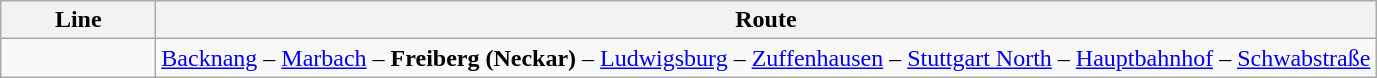<table class="wikitable">
<tr>
<th style="width:6em">Line</th>
<th>Route</th>
</tr>
<tr>
<td align="center"></td>
<td><a href='#'>Backnang</a> – <a href='#'>Marbach</a> – <strong>Freiberg (Neckar)</strong> – <a href='#'>Ludwigsburg</a> – <a href='#'>Zuffenhausen</a> – <a href='#'>Stuttgart North</a> – <a href='#'>Hauptbahnhof</a> – <a href='#'>Schwabstraße</a></td>
</tr>
</table>
